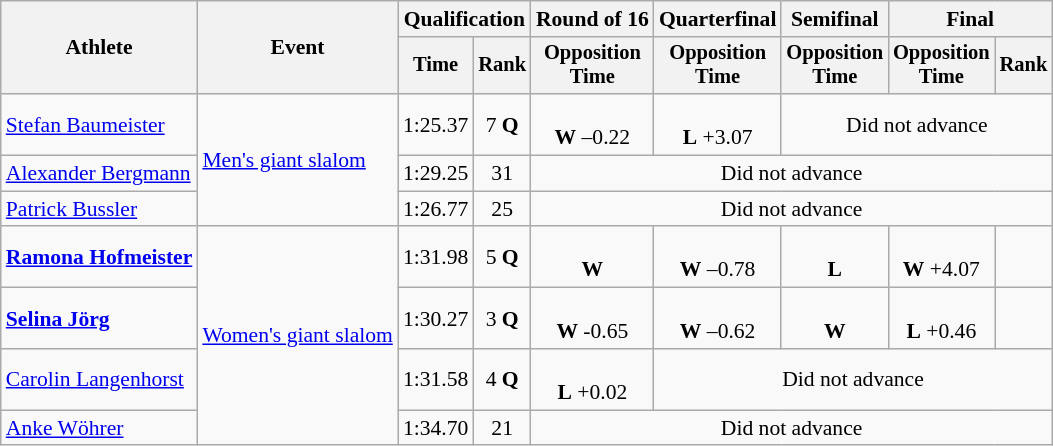<table class="wikitable" style="font-size:90%">
<tr>
<th rowspan="2">Athlete</th>
<th rowspan="2">Event</th>
<th colspan="2">Qualification</th>
<th>Round of 16</th>
<th>Quarterfinal</th>
<th>Semifinal</th>
<th colspan=2>Final</th>
</tr>
<tr style="font-size:95%">
<th>Time</th>
<th>Rank</th>
<th>Opposition<br>Time</th>
<th>Opposition<br>Time</th>
<th>Opposition<br>Time</th>
<th>Opposition<br>Time</th>
<th>Rank</th>
</tr>
<tr align=center>
<td align=left><a href='#'>Stefan Baumeister</a></td>
<td align=left rowspan=3><a href='#'>Men's giant slalom</a></td>
<td>1:25.37</td>
<td>7 <strong>Q</strong></td>
<td><br><strong>W</strong> –0.22</td>
<td><br><strong>L</strong> +3.07</td>
<td colspan=3>Did not advance</td>
</tr>
<tr align=center>
<td align=left><a href='#'>Alexander Bergmann</a></td>
<td>1:29.25</td>
<td>31</td>
<td colspan=5>Did not advance</td>
</tr>
<tr align=center>
<td align=left><a href='#'>Patrick Bussler</a></td>
<td>1:26.77</td>
<td>25</td>
<td colspan=5>Did not advance</td>
</tr>
<tr align=center>
<td align=left><strong><a href='#'>Ramona Hofmeister</a></strong></td>
<td align=left rowspan=4><a href='#'>Women's giant slalom</a></td>
<td>1:31.98</td>
<td>5 <strong>Q</strong></td>
<td><br><strong>W</strong> </td>
<td><br><strong>W</strong> –0.78</td>
<td><br><strong>L</strong> </td>
<td><br><strong>W</strong> +4.07</td>
<td></td>
</tr>
<tr align=center>
<td align=left><strong><a href='#'>Selina Jörg</a></strong></td>
<td>1:30.27</td>
<td>3 <strong>Q</strong></td>
<td><br><strong>W</strong> -0.65</td>
<td><br><strong>W</strong> –0.62</td>
<td><br><strong>W</strong> </td>
<td><br><strong>L</strong> +0.46</td>
<td></td>
</tr>
<tr align=center>
<td align=left><a href='#'>Carolin Langenhorst</a></td>
<td>1:31.58</td>
<td>4 <strong>Q</strong></td>
<td><br><strong>L</strong> +0.02</td>
<td colspan=4>Did not advance</td>
</tr>
<tr align=center>
<td align=left><a href='#'>Anke Wöhrer</a></td>
<td>1:34.70</td>
<td>21</td>
<td colspan=5>Did not advance</td>
</tr>
</table>
